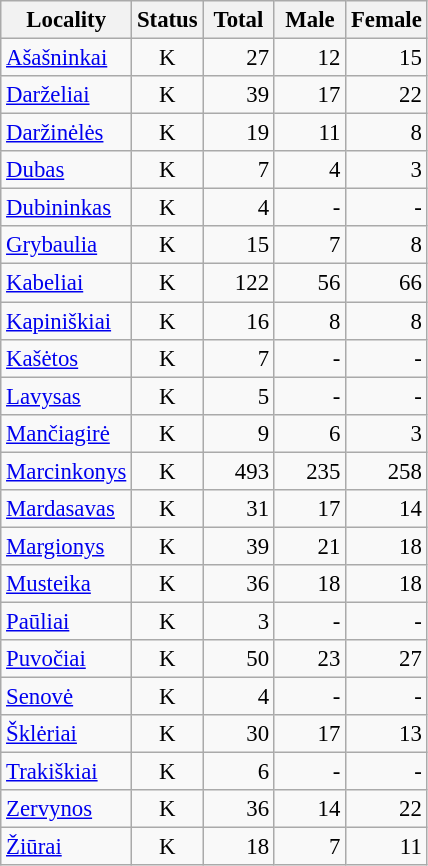<table class="wikitable sortable" style="text-align:right; font-size:95%;">
<tr>
<th>Locality</th>
<th>Status</th>
<th> Total </th>
<th> Male </th>
<th>Female</th>
</tr>
<tr>
<td style="text-align:left"><a href='#'>Ašašninkai</a></td>
<td style="text-align:center">K</td>
<td>27</td>
<td>12</td>
<td>15</td>
</tr>
<tr>
<td style="text-align:left"><a href='#'>Darželiai</a></td>
<td style="text-align:center">K</td>
<td>39</td>
<td>17</td>
<td>22</td>
</tr>
<tr>
<td style="text-align:left"><a href='#'>Daržinėlės</a></td>
<td style="text-align:center">K</td>
<td>19</td>
<td>11</td>
<td>8</td>
</tr>
<tr>
<td style="text-align:left"><a href='#'>Dubas</a></td>
<td style="text-align:center">K</td>
<td>7</td>
<td>4</td>
<td>3</td>
</tr>
<tr>
<td style="text-align:left"><a href='#'>Dubininkas</a></td>
<td style="text-align:center">K</td>
<td>4</td>
<td>-</td>
<td>-</td>
</tr>
<tr>
<td style="text-align:left"><a href='#'>Grybaulia</a></td>
<td style="text-align:center">K</td>
<td>15</td>
<td>7</td>
<td>8</td>
</tr>
<tr>
<td style="text-align:left"><a href='#'>Kabeliai</a></td>
<td style="text-align:center">K</td>
<td>122</td>
<td>56</td>
<td>66</td>
</tr>
<tr>
<td style="text-align:left"><a href='#'>Kapiniškiai</a></td>
<td style="text-align:center">K</td>
<td>16</td>
<td>8</td>
<td>8</td>
</tr>
<tr>
<td style="text-align:left"><a href='#'>Kašėtos</a></td>
<td style="text-align:center">K</td>
<td>7</td>
<td>-</td>
<td>-</td>
</tr>
<tr>
<td style="text-align:left"><a href='#'>Lavysas</a></td>
<td style="text-align:center">K</td>
<td>5</td>
<td>-</td>
<td>-</td>
</tr>
<tr>
<td style="text-align:left"><a href='#'>Mančiagirė</a></td>
<td style="text-align:center">K</td>
<td>9</td>
<td>6</td>
<td>3</td>
</tr>
<tr>
<td style="text-align:left"><a href='#'>Marcinkonys</a></td>
<td style="text-align:center">K</td>
<td>493</td>
<td>235</td>
<td>258</td>
</tr>
<tr>
<td style="text-align:left"><a href='#'>Mardasavas</a></td>
<td style="text-align:center">K</td>
<td>31</td>
<td>17</td>
<td>14</td>
</tr>
<tr>
<td style="text-align:left"><a href='#'>Margionys</a></td>
<td style="text-align:center">K</td>
<td>39</td>
<td>21</td>
<td>18</td>
</tr>
<tr>
<td style="text-align:left"><a href='#'>Musteika</a></td>
<td style="text-align:center">K</td>
<td>36</td>
<td>18</td>
<td>18</td>
</tr>
<tr>
<td style="text-align:left"><a href='#'>Paūliai</a></td>
<td style="text-align:center">K</td>
<td>3</td>
<td>-</td>
<td>-</td>
</tr>
<tr>
<td style="text-align:left"><a href='#'>Puvočiai</a></td>
<td style="text-align:center">K</td>
<td>50</td>
<td>23</td>
<td>27</td>
</tr>
<tr>
<td style="text-align:left"><a href='#'>Senovė</a></td>
<td style="text-align:center">K</td>
<td>4</td>
<td>-</td>
<td>-</td>
</tr>
<tr>
<td style="text-align:left"><a href='#'>Šklėriai</a></td>
<td style="text-align:center">K</td>
<td>30</td>
<td>17</td>
<td>13</td>
</tr>
<tr>
<td style="text-align:left"><a href='#'>Trakiškiai</a></td>
<td style="text-align:center">K</td>
<td>6</td>
<td>-</td>
<td>-</td>
</tr>
<tr>
<td style="text-align:left"><a href='#'>Zervynos</a></td>
<td style="text-align:center">K</td>
<td>36</td>
<td>14</td>
<td>22</td>
</tr>
<tr>
<td style="text-align:left"><a href='#'>Žiūrai</a></td>
<td style="text-align:center">K</td>
<td>18</td>
<td>7</td>
<td>11</td>
</tr>
</table>
